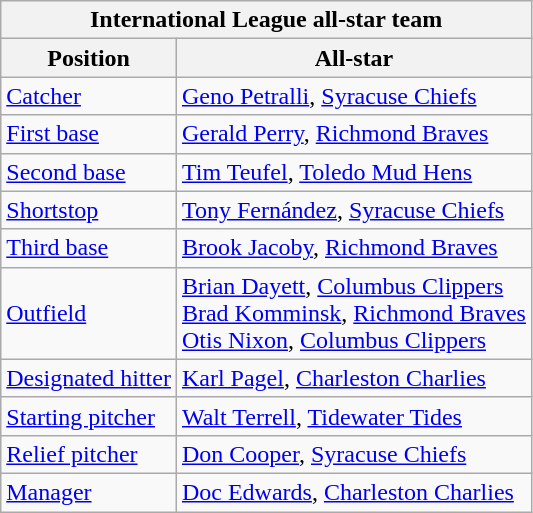<table class="wikitable">
<tr>
<th colspan="2">International League all-star team</th>
</tr>
<tr>
<th>Position</th>
<th>All-star</th>
</tr>
<tr>
<td><a href='#'>Catcher</a></td>
<td><a href='#'>Geno Petralli</a>, <a href='#'>Syracuse Chiefs</a></td>
</tr>
<tr>
<td><a href='#'>First base</a></td>
<td><a href='#'>Gerald Perry</a>, <a href='#'>Richmond Braves</a></td>
</tr>
<tr>
<td><a href='#'>Second base</a></td>
<td><a href='#'>Tim Teufel</a>, <a href='#'>Toledo Mud Hens</a></td>
</tr>
<tr>
<td><a href='#'>Shortstop</a></td>
<td><a href='#'>Tony Fernández</a>, <a href='#'>Syracuse Chiefs</a></td>
</tr>
<tr>
<td><a href='#'>Third base</a></td>
<td><a href='#'>Brook Jacoby</a>, <a href='#'>Richmond Braves</a></td>
</tr>
<tr>
<td><a href='#'>Outfield</a></td>
<td><a href='#'>Brian Dayett</a>, <a href='#'>Columbus Clippers</a> <br> <a href='#'>Brad Komminsk</a>, <a href='#'>Richmond Braves</a> <br> <a href='#'>Otis Nixon</a>, <a href='#'>Columbus Clippers</a></td>
</tr>
<tr>
<td><a href='#'>Designated hitter</a></td>
<td><a href='#'>Karl Pagel</a>, <a href='#'>Charleston Charlies</a></td>
</tr>
<tr>
<td><a href='#'>Starting pitcher</a></td>
<td><a href='#'>Walt Terrell</a>, <a href='#'>Tidewater Tides</a></td>
</tr>
<tr>
<td><a href='#'>Relief pitcher</a></td>
<td><a href='#'>Don Cooper</a>, <a href='#'>Syracuse Chiefs</a></td>
</tr>
<tr>
<td><a href='#'>Manager</a></td>
<td><a href='#'>Doc Edwards</a>, <a href='#'>Charleston Charlies</a></td>
</tr>
</table>
